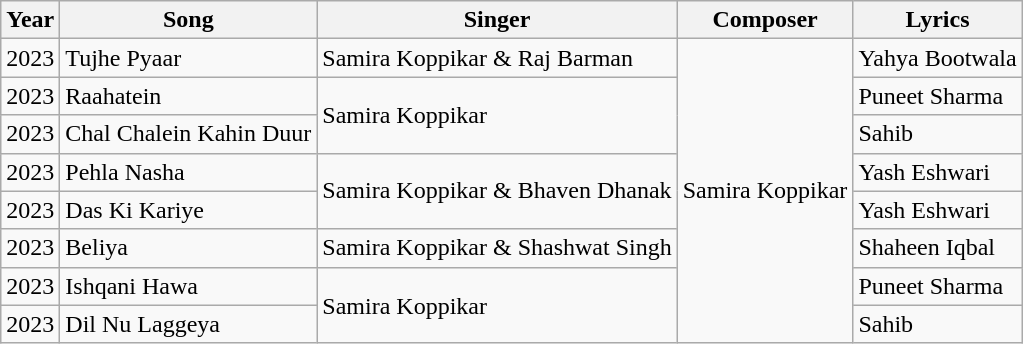<table class="wikitable">
<tr>
<th>Year</th>
<th>Song</th>
<th>Singer</th>
<th>Composer</th>
<th>Lyrics</th>
</tr>
<tr>
<td>2023</td>
<td>Tujhe Pyaar</td>
<td>Samira Koppikar & Raj Barman</td>
<td rowspan="8">Samira Koppikar</td>
<td>Yahya Bootwala</td>
</tr>
<tr>
<td>2023</td>
<td>Raahatein</td>
<td rowspan="2">Samira Koppikar</td>
<td>Puneet Sharma</td>
</tr>
<tr>
<td>2023</td>
<td>Chal Chalein Kahin Duur</td>
<td>Sahib</td>
</tr>
<tr>
<td>2023</td>
<td>Pehla Nasha</td>
<td rowspan="2">Samira Koppikar & Bhaven Dhanak</td>
<td>Yash Eshwari</td>
</tr>
<tr>
<td>2023</td>
<td>Das Ki Kariye</td>
<td>Yash Eshwari</td>
</tr>
<tr>
<td>2023</td>
<td>Beliya</td>
<td>Samira Koppikar & Shashwat Singh</td>
<td>Shaheen Iqbal</td>
</tr>
<tr>
<td>2023</td>
<td>Ishqani Hawa</td>
<td rowspan="2">Samira Koppikar</td>
<td>Puneet Sharma</td>
</tr>
<tr>
<td>2023</td>
<td>Dil Nu Laggeya</td>
<td>Sahib</td>
</tr>
</table>
